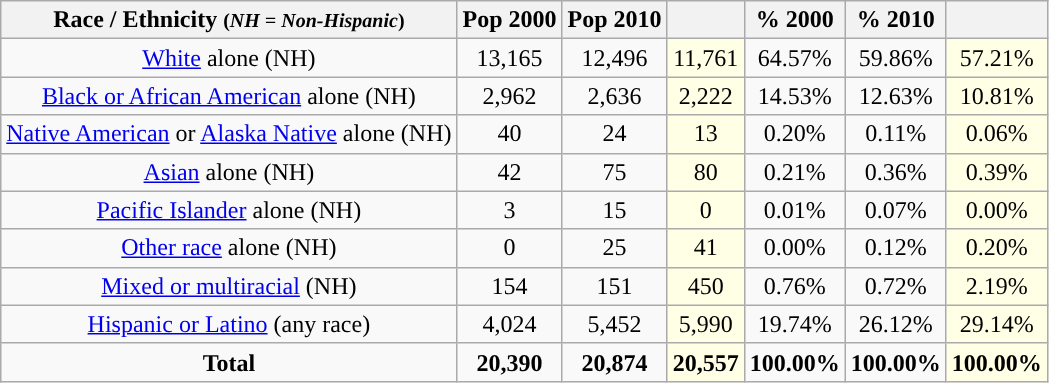<table class="wikitable" style="text-align:center;">
<tr>
<th>Race / Ethnicity <small>(<em>NH = Non-Hispanic</em>)</small></th>
<th>Pop 2000</th>
<th>Pop 2010</th>
<th></th>
<th>% 2000</th>
<th>% 2010</th>
<th></th>
</tr>
<tr>
<td><a href='#'>White</a> alone (NH)</td>
<td>13,165</td>
<td>12,496</td>
<td style='background: #ffffe6;'>11,761</td>
<td>64.57%</td>
<td>59.86%</td>
<td style='background: #ffffe6;'>57.21%</td>
</tr>
<tr>
<td><a href='#'>Black or African American</a> alone (NH)</td>
<td>2,962</td>
<td>2,636</td>
<td style='background: #ffffe6;'>2,222</td>
<td>14.53%</td>
<td>12.63%</td>
<td style='background: #ffffe6;'>10.81%</td>
</tr>
<tr>
<td><a href='#'>Native American</a> or <a href='#'>Alaska Native</a> alone (NH)</td>
<td>40</td>
<td>24</td>
<td style='background: #ffffe6;'>13</td>
<td>0.20%</td>
<td>0.11%</td>
<td style='background: #ffffe6;'>0.06%</td>
</tr>
<tr>
<td><a href='#'>Asian</a> alone (NH)</td>
<td>42</td>
<td>75</td>
<td style='background: #ffffe6;'>80</td>
<td>0.21%</td>
<td>0.36%</td>
<td style='background: #ffffe6;'>0.39%</td>
</tr>
<tr>
<td><a href='#'>Pacific Islander</a> alone (NH)</td>
<td>3</td>
<td>15</td>
<td style='background: #ffffe6;'>0</td>
<td>0.01%</td>
<td>0.07%</td>
<td style='background: #ffffe6;'>0.00%</td>
</tr>
<tr>
<td><a href='#'>Other race</a> alone (NH)</td>
<td>0</td>
<td>25</td>
<td style='background: #ffffe6;'>41</td>
<td>0.00%</td>
<td>0.12%</td>
<td style='background: #ffffe6;'>0.20%</td>
</tr>
<tr>
<td><a href='#'>Mixed or multiracial</a> (NH)</td>
<td>154</td>
<td>151</td>
<td style='background: #ffffe6;'>450</td>
<td>0.76%</td>
<td>0.72%</td>
<td style='background: #ffffe6;'>2.19%</td>
</tr>
<tr>
<td><a href='#'>Hispanic or Latino</a> (any race)</td>
<td>4,024</td>
<td>5,452</td>
<td style='background: #ffffe6;'>5,990</td>
<td>19.74%</td>
<td>26.12%</td>
<td style='background: #ffffe6;'>29.14%</td>
</tr>
<tr>
<td><strong>Total</strong></td>
<td><strong>20,390</strong></td>
<td><strong>20,874</strong></td>
<td style='background: #ffffe6;'><strong>20,557</strong></td>
<td><strong>100.00%</strong></td>
<td><strong>100.00%</strong></td>
<td style='background: #ffffe6;'><strong>100.00%</strong></td>
</tr>
</table>
